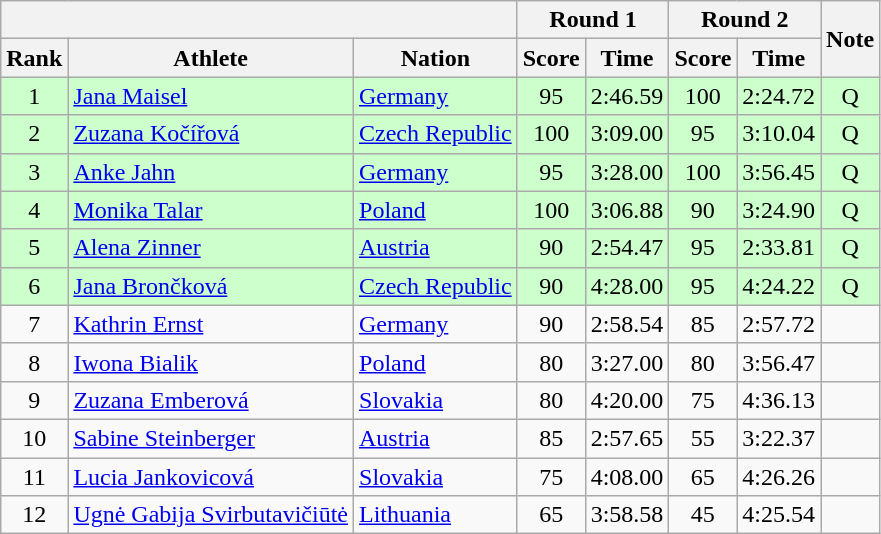<table class="wikitable sortable" style="text-align:center">
<tr>
<th colspan=3></th>
<th colspan=2>Round 1</th>
<th colspan=2>Round 2</th>
<th rowspan=2>Note</th>
</tr>
<tr>
<th>Rank</th>
<th>Athlete</th>
<th>Nation</th>
<th>Score</th>
<th>Time</th>
<th>Score</th>
<th>Time</th>
</tr>
<tr bgcolor=ccffcc>
<td>1</td>
<td align=left><a href='#'>Jana Maisel</a></td>
<td align=left> <a href='#'>Germany</a></td>
<td>95</td>
<td>2:46.59</td>
<td>100</td>
<td>2:24.72</td>
<td>Q</td>
</tr>
<tr bgcolor=ccffcc>
<td>2</td>
<td align=left><a href='#'>Zuzana Kočířová</a></td>
<td align=left> <a href='#'>Czech Republic</a></td>
<td>100</td>
<td>3:09.00</td>
<td>95</td>
<td>3:10.04</td>
<td>Q</td>
</tr>
<tr bgcolor=ccffcc>
<td>3</td>
<td align=left><a href='#'>Anke Jahn</a></td>
<td align=left> <a href='#'>Germany</a></td>
<td>95</td>
<td>3:28.00</td>
<td>100</td>
<td>3:56.45</td>
<td>Q</td>
</tr>
<tr bgcolor=ccffcc>
<td>4</td>
<td align=left><a href='#'>Monika Talar</a></td>
<td align=left> <a href='#'>Poland</a></td>
<td>100</td>
<td>3:06.88</td>
<td>90</td>
<td>3:24.90</td>
<td>Q</td>
</tr>
<tr bgcolor=ccffcc>
<td>5</td>
<td align=left><a href='#'>Alena Zinner</a></td>
<td align=left> <a href='#'>Austria</a></td>
<td>90</td>
<td>2:54.47</td>
<td>95</td>
<td>2:33.81</td>
<td>Q</td>
</tr>
<tr bgcolor=ccffcc>
<td>6</td>
<td align=left><a href='#'>Jana Brončková</a></td>
<td align=left> <a href='#'>Czech Republic</a></td>
<td>90</td>
<td>4:28.00</td>
<td>95</td>
<td>4:24.22</td>
<td>Q</td>
</tr>
<tr>
<td>7</td>
<td align=left><a href='#'>Kathrin Ernst</a></td>
<td align=left> <a href='#'>Germany</a></td>
<td>90</td>
<td>2:58.54</td>
<td>85</td>
<td>2:57.72</td>
<td></td>
</tr>
<tr>
<td>8</td>
<td align=left><a href='#'>Iwona Bialik</a></td>
<td align=left> <a href='#'>Poland</a></td>
<td>80</td>
<td>3:27.00</td>
<td>80</td>
<td>3:56.47</td>
<td></td>
</tr>
<tr>
<td>9</td>
<td align=left><a href='#'>Zuzana Emberová</a></td>
<td align=left> <a href='#'>Slovakia</a></td>
<td>80</td>
<td>4:20.00</td>
<td>75</td>
<td>4:36.13</td>
<td></td>
</tr>
<tr>
<td>10</td>
<td align=left><a href='#'>Sabine Steinberger</a></td>
<td align=left> <a href='#'>Austria</a></td>
<td>85</td>
<td>2:57.65</td>
<td>55</td>
<td>3:22.37</td>
<td></td>
</tr>
<tr>
<td>11</td>
<td align=left><a href='#'>Lucia Jankovicová</a></td>
<td align=left> <a href='#'>Slovakia</a></td>
<td>75</td>
<td>4:08.00</td>
<td>65</td>
<td>4:26.26</td>
<td></td>
</tr>
<tr>
<td>12</td>
<td align=left><a href='#'>Ugnė Gabija Svirbutavičiūtė</a></td>
<td align=left> <a href='#'>Lithuania</a></td>
<td>65</td>
<td>3:58.58</td>
<td>45</td>
<td>4:25.54</td>
<td></td>
</tr>
</table>
